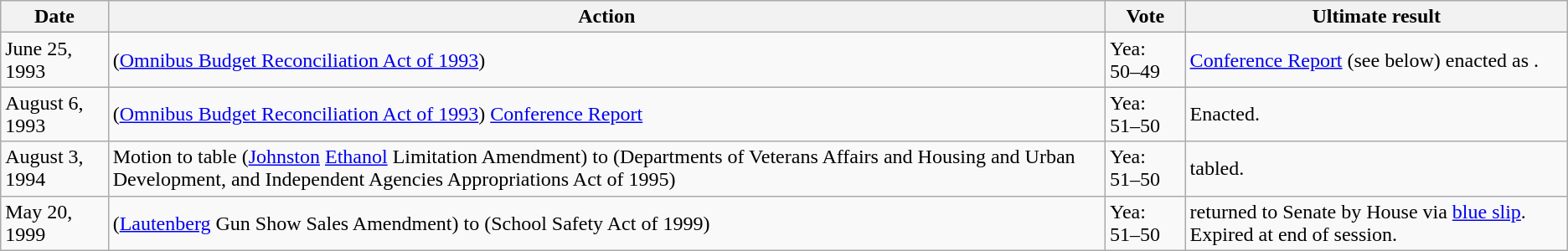<table class=wikitable>
<tr>
<th>Date</th>
<th>Action</th>
<th>Vote</th>
<th>Ultimate result</th>
</tr>
<tr>
<td>June 25, 1993</td>
<td> (<a href='#'>Omnibus Budget Reconciliation Act of 1993</a>)</td>
<td>Yea: 50–49</td>
<td><a href='#'>Conference Report</a> (see below) enacted as .</td>
</tr>
<tr>
<td>August 6, 1993</td>
<td> (<a href='#'>Omnibus Budget Reconciliation Act of 1993</a>) <a href='#'>Conference Report</a></td>
<td>Yea: 51–50</td>
<td>Enacted.<br></td>
</tr>
<tr>
<td>August 3, 1994</td>
<td>Motion to table  (<a href='#'>Johnston</a> <a href='#'>Ethanol</a> Limitation Amendment) to  (Departments of Veterans Affairs and Housing and Urban Development, and Independent Agencies Appropriations Act of 1995)</td>
<td>Yea: 51–50</td>
<td> tabled.</td>
</tr>
<tr>
<td>May 20, 1999</td>
<td> (<a href='#'>Lautenberg</a> Gun Show Sales Amendment) to  (School Safety Act of 1999)</td>
<td>Yea: 51–50</td>
<td> returned to Senate by House via <a href='#'>blue slip</a>. Expired at end of session.</td>
</tr>
</table>
